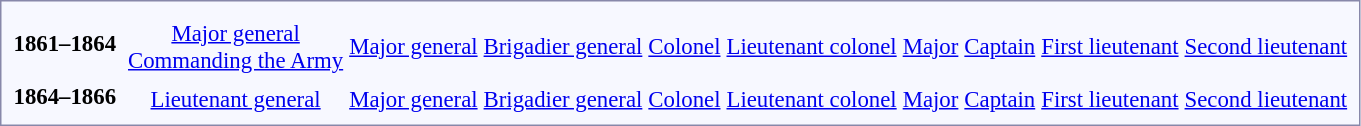<table style="border:1px solid #8888aa; background-color:#f7f8ff; padding:5px; font-size:95%; margin: 0px 12px 12px 0px;">
<tr style="text-align:center;">
<td rowspan=2><strong>1861–1864</strong></td>
<td colspan=4 rowspan=2></td>
<td colspan=2></td>
<td colspan=2></td>
<td colspan=2></td>
<td colspan=2></td>
<td colspan=2></td>
<td colspan=2></td>
<td colspan=2></td>
<td colspan=3></td>
<td colspan=3></td>
</tr>
<tr style="text-align:center;">
<td colspan=2><a href='#'>Major general</a><br><a href='#'>Commanding the Army</a></td>
<td colspan=2><a href='#'>Major general</a></td>
<td colspan=2><a href='#'>Brigadier general</a></td>
<td colspan=2><a href='#'>Colonel</a></td>
<td colspan=2><a href='#'>Lieutenant colonel</a></td>
<td colspan=2><a href='#'>Major</a></td>
<td colspan=2><a href='#'>Captain</a></td>
<td colspan=3><a href='#'>First lieutenant</a></td>
<td colspan=3><a href='#'>Second lieutenant</a></td>
</tr>
<tr style="text-align:center;">
<td rowspan=2><strong>1864–1866</strong></td>
<td colspan=4 rowspan=2></td>
<td colspan=2></td>
<td colspan=2></td>
<td colspan=2></td>
<td colspan=2></td>
<td colspan=2></td>
<td colspan=2></td>
<td colspan=2></td>
<td colspan=3></td>
<td colspan=3></td>
</tr>
<tr style="text-align:center;">
<td colspan=2><a href='#'>Lieutenant general</a></td>
<td colspan=2><a href='#'>Major general</a></td>
<td colspan=2><a href='#'>Brigadier general</a></td>
<td colspan=2><a href='#'>Colonel</a></td>
<td colspan=2><a href='#'>Lieutenant colonel</a></td>
<td colspan=2><a href='#'>Major</a></td>
<td colspan=2><a href='#'>Captain</a></td>
<td colspan=3><a href='#'>First lieutenant</a></td>
<td colspan=3><a href='#'>Second lieutenant</a></td>
</tr>
</table>
